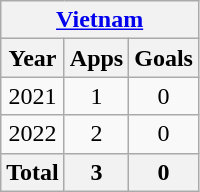<table class="wikitable" style="text-align:center">
<tr>
<th colspan=3><a href='#'>Vietnam</a></th>
</tr>
<tr>
<th>Year</th>
<th>Apps</th>
<th>Goals</th>
</tr>
<tr>
<td>2021</td>
<td>1</td>
<td>0</td>
</tr>
<tr>
<td>2022</td>
<td>2</td>
<td>0</td>
</tr>
<tr>
<th>Total</th>
<th>3</th>
<th>0</th>
</tr>
</table>
